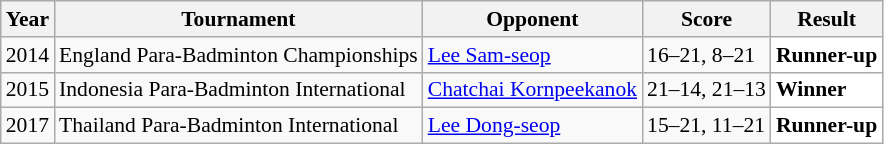<table class="sortable wikitable" style="font-size: 90%;">
<tr>
<th>Year</th>
<th>Tournament</th>
<th>Opponent</th>
<th>Score</th>
<th>Result</th>
</tr>
<tr>
<td align="center">2014</td>
<td align="left">England Para-Badminton Championships</td>
<td align="left"> <a href='#'>Lee Sam-seop</a></td>
<td align="left">16–21, 8–21</td>
<td style="text-align:left; background:white"> <strong>Runner-up</strong></td>
</tr>
<tr>
<td align="center">2015</td>
<td align="left">Indonesia Para-Badminton International</td>
<td align="left"> <a href='#'>Chatchai Kornpeekanok</a></td>
<td align="left">21–14, 21–13</td>
<td style="text-align:left; background:white"> <strong>Winner</strong></td>
</tr>
<tr>
<td align="center">2017</td>
<td align="left">Thailand Para-Badminton International</td>
<td align="left"> <a href='#'>Lee Dong-seop</a></td>
<td align="left">15–21, 11–21</td>
<td style="text-align:left; background:white"> <strong>Runner-up</strong></td>
</tr>
</table>
